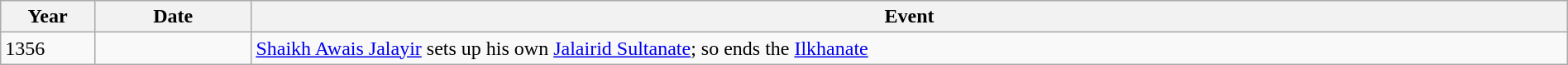<table class="wikitable" width="100%">
<tr>
<th style="width:6%">Year</th>
<th style="width:10%">Date</th>
<th>Event</th>
</tr>
<tr>
<td>1356</td>
<td></td>
<td><a href='#'>Shaikh Awais Jalayir</a> sets up his own <a href='#'>Jalairid Sultanate</a>; so ends the <a href='#'>Ilkhanate</a></td>
</tr>
</table>
